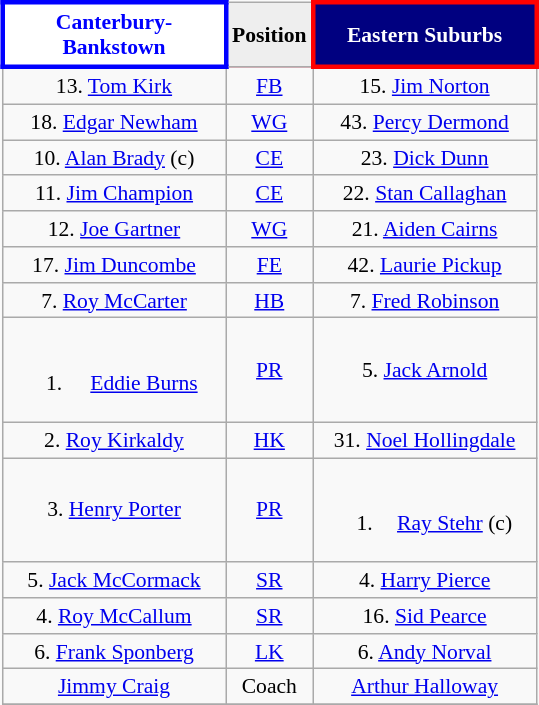<table align="right" class="wikitable" style="font-size:90%; margin-left:1em">
<tr bgcolor="#FF0033">
<th style="width:140px; border:3px solid blue; background: white; color: blue">Canterbury-Bankstown</th>
<th style="width:40px; text-align:center; background:#eee; color:black;">Position</th>
<th style="width:140px; border:3px solid red; background: navy; color: white">Eastern Suburbs</th>
</tr>
<tr align=center>
<td>13. <a href='#'>Tom Kirk</a></td>
<td><a href='#'>FB</a></td>
<td>15. <a href='#'>Jim Norton</a></td>
</tr>
<tr align=center>
<td>18. <a href='#'>Edgar Newham</a></td>
<td><a href='#'>WG</a></td>
<td>43. <a href='#'>Percy Dermond</a></td>
</tr>
<tr align=center>
<td>10. <a href='#'>Alan Brady</a> (c)</td>
<td><a href='#'>CE</a></td>
<td>23. <a href='#'>Dick Dunn</a></td>
</tr>
<tr align=center>
<td>11. <a href='#'>Jim Champion</a></td>
<td><a href='#'>CE</a></td>
<td>22. <a href='#'>Stan Callaghan</a></td>
</tr>
<tr align=center>
<td>12. <a href='#'>Joe Gartner</a></td>
<td><a href='#'>WG</a></td>
<td>21. <a href='#'>Aiden Cairns</a></td>
</tr>
<tr align=center>
<td>17. <a href='#'>Jim Duncombe</a></td>
<td><a href='#'>FE</a></td>
<td>42. <a href='#'>Laurie Pickup</a></td>
</tr>
<tr align=center>
<td>7. <a href='#'>Roy McCarter</a></td>
<td><a href='#'>HB</a></td>
<td>7. <a href='#'>Fred Robinson</a></td>
</tr>
<tr align=center>
<td><br><ol><li><a href='#'>Eddie Burns</a></li></ol></td>
<td><a href='#'>PR</a></td>
<td>5. <a href='#'>Jack Arnold</a></td>
</tr>
<tr align=center>
<td>2. <a href='#'>Roy Kirkaldy</a></td>
<td><a href='#'>HK</a></td>
<td>31. <a href='#'>Noel Hollingdale</a></td>
</tr>
<tr align=center>
<td>3. <a href='#'>Henry Porter</a></td>
<td><a href='#'>PR</a></td>
<td><br><ol><li><a href='#'>Ray Stehr</a> (c)</li></ol></td>
</tr>
<tr align=center>
<td>5. <a href='#'>Jack McCormack</a></td>
<td><a href='#'>SR</a></td>
<td>4. <a href='#'>Harry Pierce</a></td>
</tr>
<tr align=center>
<td>4. <a href='#'>Roy McCallum</a></td>
<td><a href='#'>SR</a></td>
<td>16. <a href='#'>Sid Pearce</a></td>
</tr>
<tr align=center>
<td>6. <a href='#'>Frank Sponberg</a></td>
<td><a href='#'>LK</a></td>
<td>6. <a href='#'>Andy Norval</a></td>
</tr>
<tr align=center>
<td><a href='#'>Jimmy Craig</a></td>
<td>Coach</td>
<td><a href='#'>Arthur Halloway</a></td>
</tr>
<tr>
</tr>
</table>
